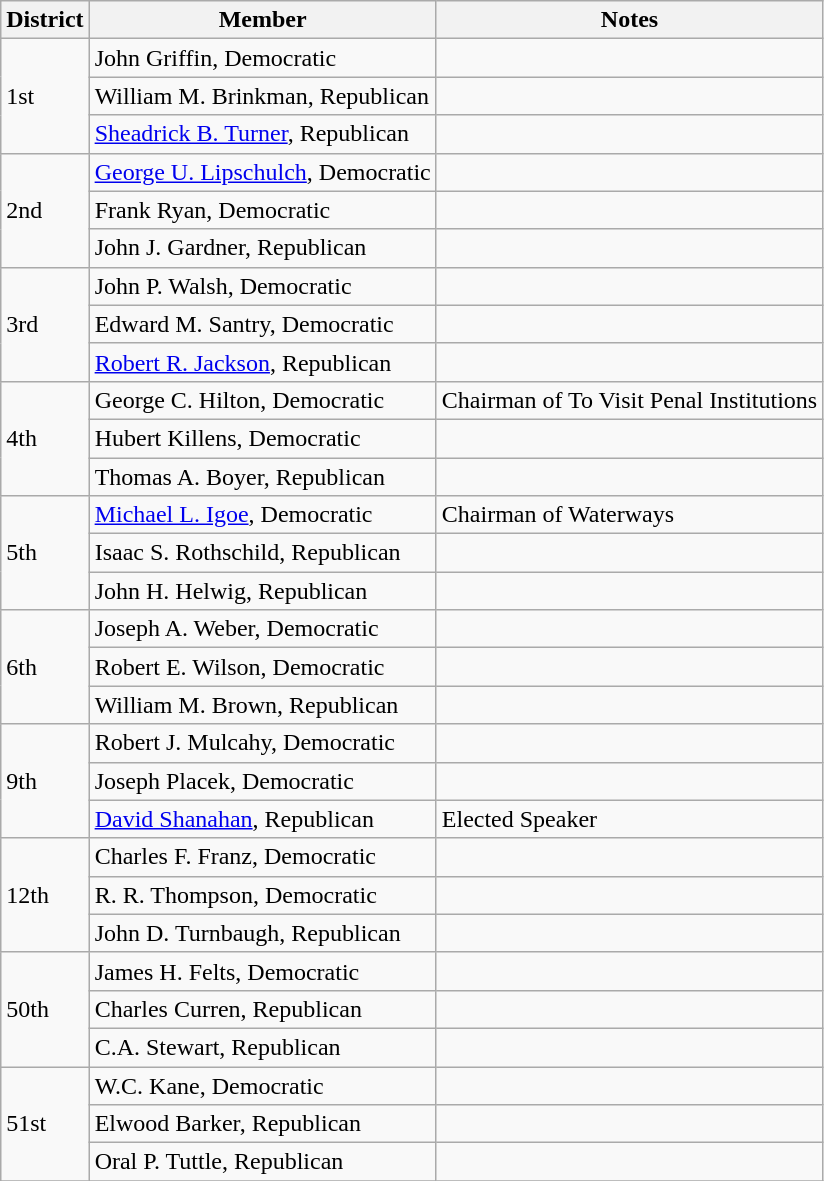<table class="wikitable">
<tr>
<th>District</th>
<th>Member</th>
<th>Notes</th>
</tr>
<tr>
<td rowspan="3">1st</td>
<td>John Griffin, Democratic</td>
<td></td>
</tr>
<tr>
<td>William M. Brinkman, Republican</td>
<td></td>
</tr>
<tr>
<td><a href='#'>Sheadrick B. Turner</a>, Republican</td>
<td></td>
</tr>
<tr>
<td rowspan="3">2nd</td>
<td><a href='#'>George U. Lipschulch</a>, Democratic</td>
<td></td>
</tr>
<tr>
<td>Frank Ryan, Democratic</td>
<td></td>
</tr>
<tr>
<td>John J. Gardner, Republican</td>
<td></td>
</tr>
<tr>
<td rowspan="3">3rd</td>
<td>John P. Walsh, Democratic</td>
<td></td>
</tr>
<tr>
<td>Edward M. Santry, Democratic</td>
<td></td>
</tr>
<tr>
<td><a href='#'>Robert R. Jackson</a>, Republican</td>
<td></td>
</tr>
<tr>
<td rowspan="3">4th</td>
<td>George C. Hilton, Democratic</td>
<td>Chairman of To Visit Penal Institutions</td>
</tr>
<tr>
<td>Hubert Killens, Democratic</td>
<td></td>
</tr>
<tr>
<td>Thomas A. Boyer, Republican</td>
<td></td>
</tr>
<tr>
<td rowspan="3">5th</td>
<td><a href='#'>Michael L. Igoe</a>, Democratic</td>
<td>Chairman of Waterways</td>
</tr>
<tr>
<td>Isaac S. Rothschild, Republican</td>
<td></td>
</tr>
<tr>
<td>John H. Helwig, Republican</td>
<td></td>
</tr>
<tr>
<td rowspan="3">6th</td>
<td>Joseph A. Weber, Democratic</td>
<td></td>
</tr>
<tr>
<td>Robert E. Wilson, Democratic</td>
<td></td>
</tr>
<tr>
<td>William M. Brown, Republican</td>
<td></td>
</tr>
<tr>
<td rowspan="3">9th</td>
<td>Robert J. Mulcahy, Democratic</td>
<td></td>
</tr>
<tr>
<td>Joseph Placek, Democratic</td>
<td></td>
</tr>
<tr>
<td><a href='#'>David Shanahan</a>, Republican</td>
<td>Elected Speaker</td>
</tr>
<tr>
<td rowspan="3">12th</td>
<td>Charles F. Franz, Democratic</td>
<td></td>
</tr>
<tr>
<td>R. R. Thompson, Democratic</td>
<td></td>
</tr>
<tr>
<td>John D. Turnbaugh, Republican</td>
<td></td>
</tr>
<tr>
<td rowspan="3">50th</td>
<td>James H. Felts, Democratic</td>
<td></td>
</tr>
<tr>
<td>Charles Curren, Republican</td>
<td></td>
</tr>
<tr>
<td>C.A. Stewart, Republican</td>
<td></td>
</tr>
<tr>
<td rowspan="3">51st</td>
<td>W.C. Kane, Democratic</td>
<td></td>
</tr>
<tr>
<td>Elwood Barker, Republican</td>
<td></td>
</tr>
<tr>
<td>Oral P. Tuttle, Republican</td>
<td></td>
</tr>
<tr>
</tr>
</table>
